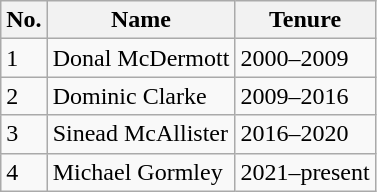<table class="wikitable">
<tr>
<th>No.</th>
<th>Name</th>
<th>Tenure</th>
</tr>
<tr>
<td>1</td>
<td>Donal McDermott</td>
<td>2000–2009</td>
</tr>
<tr>
<td>2</td>
<td>Dominic Clarke</td>
<td>2009–2016</td>
</tr>
<tr>
<td>3</td>
<td>Sinead McAllister</td>
<td>2016–2020</td>
</tr>
<tr>
<td>4</td>
<td>Michael Gormley</td>
<td>2021–present</td>
</tr>
</table>
